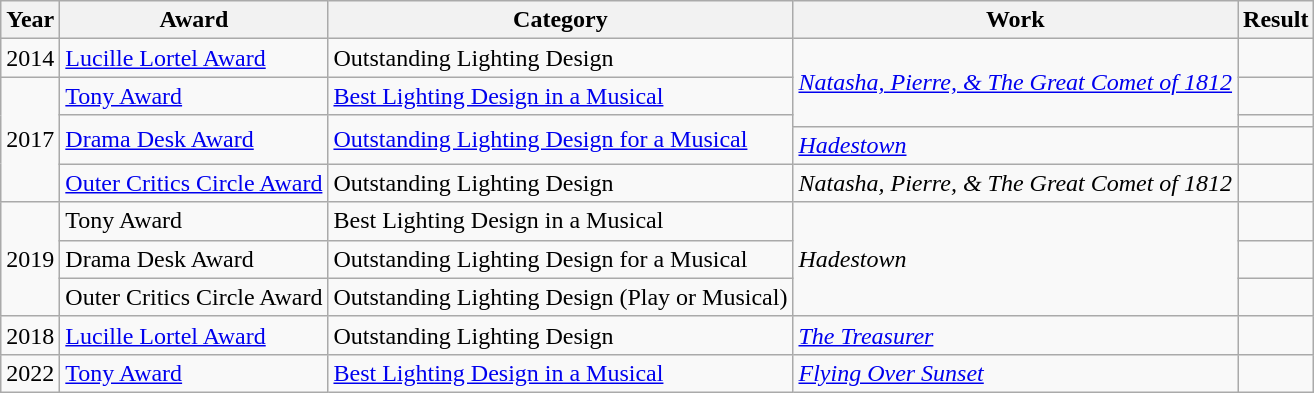<table class="wikitable">
<tr>
<th>Year</th>
<th><strong>Award</strong></th>
<th><strong>Category</strong></th>
<th>Work</th>
<th><strong>Result</strong></th>
</tr>
<tr>
<td>2014</td>
<td><a href='#'>Lucille Lortel Award</a></td>
<td>Outstanding Lighting Design</td>
<td rowspan="3"><em><a href='#'>Natasha, Pierre, & The Great Comet of 1812</a></em></td>
<td></td>
</tr>
<tr>
<td rowspan="4">2017</td>
<td><a href='#'>Tony Award</a></td>
<td><a href='#'>Best Lighting Design in a Musical</a></td>
<td></td>
</tr>
<tr>
<td rowspan="2"><a href='#'>Drama Desk Award</a></td>
<td rowspan="2"><a href='#'>Outstanding Lighting Design for a Musical</a></td>
<td></td>
</tr>
<tr>
<td><em><a href='#'>Hadestown</a></em></td>
<td></td>
</tr>
<tr>
<td><a href='#'>Outer Critics Circle Award</a></td>
<td>Outstanding Lighting Design</td>
<td><em>Natasha, Pierre, & The Great Comet of 1812</em></td>
<td></td>
</tr>
<tr>
<td rowspan="3">2019</td>
<td>Tony Award</td>
<td>Best Lighting Design in a Musical</td>
<td rowspan="3"><em>Hadestown</em></td>
<td></td>
</tr>
<tr>
<td>Drama Desk Award</td>
<td>Outstanding Lighting Design for a Musical</td>
<td></td>
</tr>
<tr>
<td>Outer Critics Circle Award</td>
<td>Outstanding Lighting Design (Play or Musical)</td>
<td></td>
</tr>
<tr>
<td>2018</td>
<td><a href='#'>Lucille Lortel Award</a></td>
<td>Outstanding Lighting Design</td>
<td rowspan="1"><em><a href='#'>The Treasurer</a></em></td>
<td></td>
</tr>
<tr>
<td>2022</td>
<td><a href='#'>Tony Award</a></td>
<td><a href='#'>Best Lighting Design in a Musical</a></td>
<td><em><a href='#'>Flying Over Sunset</a></em></td>
<td></td>
</tr>
</table>
